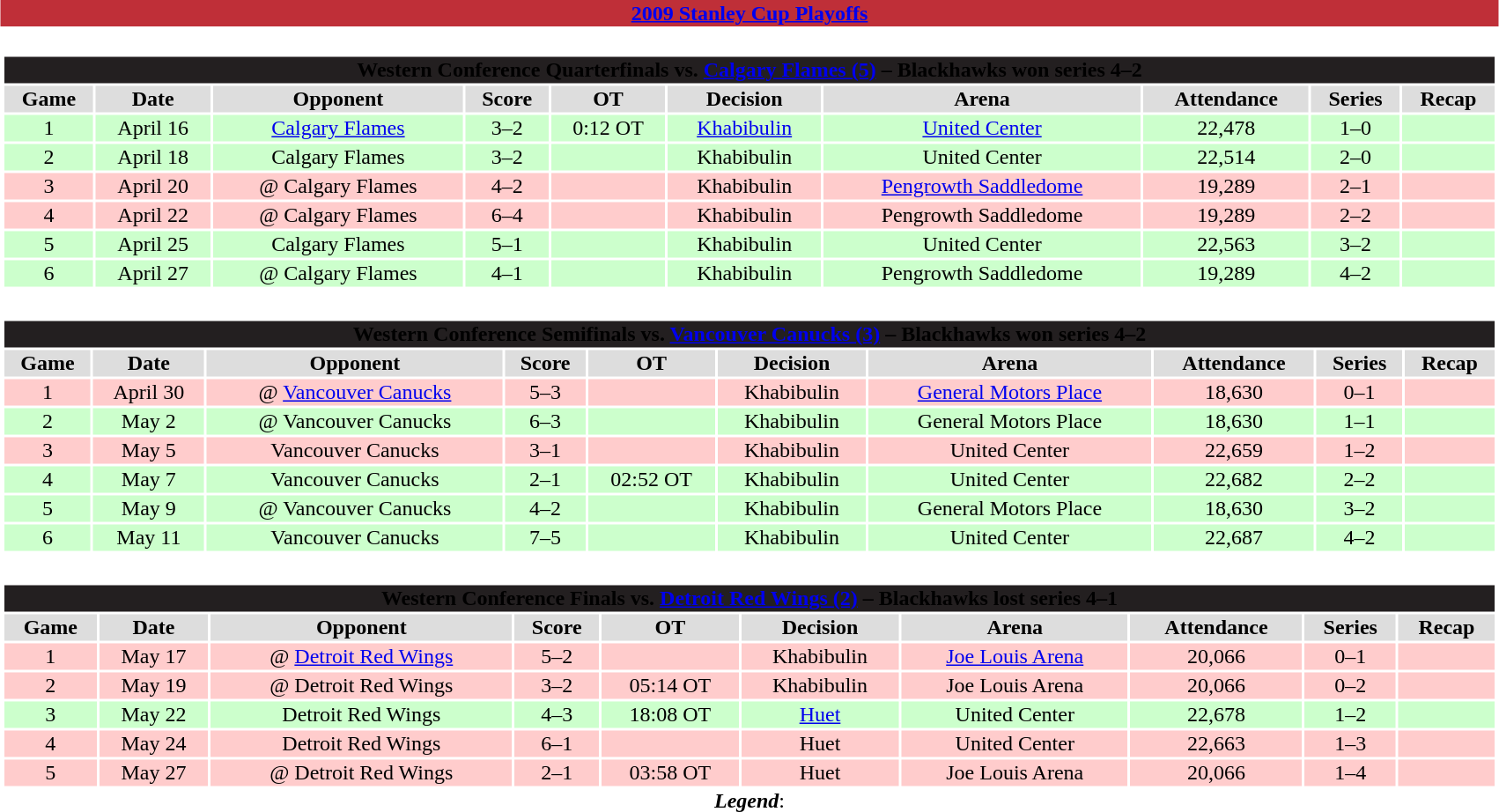<table class="toccolours" width=90% style="clear:both; margin:1.5em auto; text-align:center;">
<tr>
<th colspan=10 style="background:#BF2F38"><a href='#'><span>2009 Stanley Cup Playoffs</span></a></th>
</tr>
<tr>
<td colspan=10><br><table class="toccolours collapsible collapsed" width=100% align="center">
<tr>
<th colspan=10; bgcolor=#231F20><span>Western Conference Quarterfinals vs. <a href='#'><span>Calgary Flames (5)</span></a> – Blackhawks won series 4–2</span></th>
</tr>
<tr align="center"  bgcolor="#dddddd">
<td><strong>Game</strong></td>
<td><strong>Date</strong></td>
<td><strong>Opponent</strong></td>
<td><strong>Score</strong></td>
<td><strong>OT</strong></td>
<td><strong>Decision</strong></td>
<td><strong>Arena</strong></td>
<td><strong>Attendance</strong></td>
<td><strong>Series</strong></td>
<td><strong>Recap</strong></td>
</tr>
<tr bgcolor="#ccffcc">
<td>1</td>
<td>April 16</td>
<td><a href='#'>Calgary Flames</a></td>
<td>3–2</td>
<td>0:12 OT</td>
<td><a href='#'>Khabibulin</a></td>
<td><a href='#'>United Center</a></td>
<td>22,478</td>
<td>1–0</td>
<td></td>
</tr>
<tr bgcolor="#ccffcc">
<td>2</td>
<td>April 18</td>
<td>Calgary Flames</td>
<td>3–2</td>
<td></td>
<td>Khabibulin</td>
<td>United Center</td>
<td>22,514</td>
<td>2–0</td>
<td></td>
</tr>
<tr bgcolor="#ffcccc">
<td>3</td>
<td>April 20</td>
<td>@ Calgary Flames</td>
<td>4–2</td>
<td></td>
<td>Khabibulin</td>
<td><a href='#'>Pengrowth Saddledome</a></td>
<td>19,289</td>
<td>2–1</td>
<td></td>
</tr>
<tr bgcolor="#ffcccc">
<td>4</td>
<td>April 22</td>
<td>@ Calgary Flames</td>
<td>6–4</td>
<td></td>
<td>Khabibulin</td>
<td>Pengrowth Saddledome</td>
<td>19,289</td>
<td>2–2</td>
<td></td>
</tr>
<tr bgcolor="#ccffcc">
<td>5</td>
<td>April 25</td>
<td>Calgary Flames</td>
<td>5–1</td>
<td></td>
<td>Khabibulin</td>
<td>United Center</td>
<td>22,563</td>
<td>3–2</td>
<td></td>
</tr>
<tr bgcolor="#ccffcc">
<td>6</td>
<td>April 27</td>
<td>@ Calgary Flames</td>
<td>4–1</td>
<td></td>
<td>Khabibulin</td>
<td>Pengrowth Saddledome</td>
<td>19,289</td>
<td>4–2</td>
<td></td>
</tr>
</table>
</td>
</tr>
<tr>
<td colspan=11 align="center"><br><table class="toccolours collapsible collapsed" width=100% style="clear:both; margin:0.0em auto; text-align:center;">
<tr>
<th colspan=10; bgcolor=#231F20><span>Western Conference Semifinals vs. <a href='#'><span>Vancouver Canucks (3)</span></a> – Blackhawks won series 4–2</span></th>
</tr>
<tr align="center"  bgcolor="#dddddd">
<td><strong>Game</strong></td>
<td><strong>Date</strong></td>
<td><strong>Opponent</strong></td>
<td><strong>Score</strong></td>
<td><strong>OT</strong></td>
<td><strong>Decision</strong></td>
<td><strong>Arena</strong></td>
<td><strong>Attendance</strong></td>
<td><strong>Series</strong></td>
<td><strong>Recap</strong></td>
</tr>
<tr bgcolor="#ffcccc">
<td>1</td>
<td>April 30</td>
<td>@ <a href='#'>Vancouver Canucks</a></td>
<td>5–3</td>
<td></td>
<td>Khabibulin</td>
<td><a href='#'>General Motors Place</a></td>
<td>18,630</td>
<td>0–1</td>
<td></td>
</tr>
<tr bgcolor="#ccffcc">
<td>2</td>
<td>May 2</td>
<td>@ Vancouver Canucks</td>
<td>6–3</td>
<td></td>
<td>Khabibulin</td>
<td>General Motors Place</td>
<td>18,630</td>
<td>1–1</td>
<td></td>
</tr>
<tr bgcolor="#ffcccc">
<td>3</td>
<td>May 5</td>
<td>Vancouver Canucks</td>
<td>3–1</td>
<td></td>
<td>Khabibulin</td>
<td>United Center</td>
<td>22,659</td>
<td>1–2</td>
<td></td>
</tr>
<tr bgcolor="#ccffcc">
<td>4</td>
<td>May 7</td>
<td>Vancouver Canucks</td>
<td>2–1</td>
<td>02:52 OT</td>
<td>Khabibulin</td>
<td>United Center</td>
<td>22,682</td>
<td>2–2</td>
<td></td>
</tr>
<tr bgcolor="#ccffcc">
<td>5</td>
<td>May 9</td>
<td>@ Vancouver Canucks</td>
<td>4–2</td>
<td></td>
<td>Khabibulin</td>
<td>General Motors Place</td>
<td>18,630</td>
<td>3–2</td>
<td></td>
</tr>
<tr bgcolor="#ccffcc">
<td>6</td>
<td>May 11</td>
<td>Vancouver Canucks</td>
<td>7–5</td>
<td></td>
<td>Khabibulin</td>
<td>United Center</td>
<td>22,687</td>
<td>4–2</td>
<td></td>
</tr>
</table>
</td>
</tr>
<tr>
<td colspan=11 align="center"><br><table class="toccolours collapsible collapsed" width=100% style="clear:both; margin:0.0em auto; text-align:center;">
<tr>
<th colspan=10; bgcolor=#231F20><span>Western Conference Finals vs. <a href='#'><span>Detroit Red Wings (2)</span></a> – Blackhawks lost series 4–1</span></th>
</tr>
<tr align="center"  bgcolor="#dddddd">
<td><strong>Game</strong></td>
<td><strong>Date</strong></td>
<td><strong>Opponent</strong></td>
<td><strong>Score</strong></td>
<td><strong>OT</strong></td>
<td><strong>Decision</strong></td>
<td><strong>Arena</strong></td>
<td><strong>Attendance</strong></td>
<td><strong>Series</strong></td>
<td><strong>Recap</strong></td>
</tr>
<tr bgcolor="#ffcccc">
<td>1</td>
<td>May 17</td>
<td>@ <a href='#'>Detroit Red Wings</a></td>
<td>5–2</td>
<td></td>
<td>Khabibulin</td>
<td><a href='#'>Joe Louis Arena</a></td>
<td>20,066</td>
<td>0–1</td>
<td></td>
</tr>
<tr bgcolor="#ffcccc">
<td>2</td>
<td>May 19</td>
<td>@ Detroit Red Wings</td>
<td>3–2</td>
<td>05:14 OT</td>
<td>Khabibulin</td>
<td>Joe Louis Arena</td>
<td>20,066</td>
<td>0–2</td>
<td></td>
</tr>
<tr bgcolor="ccffcc">
<td>3</td>
<td>May 22</td>
<td>Detroit Red Wings</td>
<td>4–3</td>
<td>18:08 OT</td>
<td><a href='#'>Huet</a></td>
<td>United Center</td>
<td>22,678</td>
<td>1–2</td>
<td></td>
</tr>
<tr bgcolor="#ffcccc">
<td>4</td>
<td>May 24</td>
<td>Detroit Red Wings</td>
<td>6–1</td>
<td></td>
<td>Huet</td>
<td>United Center</td>
<td>22,663</td>
<td>1–3</td>
<td></td>
</tr>
<tr bgcolor="ffcccc">
<td>5</td>
<td>May 27</td>
<td>@ Detroit Red Wings</td>
<td>2–1</td>
<td>03:58 OT</td>
<td>Huet</td>
<td>Joe Louis Arena</td>
<td>20,066</td>
<td>1–4</td>
<td></td>
</tr>
</table>
<strong><em>Legend</em></strong>:

</td>
</tr>
</table>
